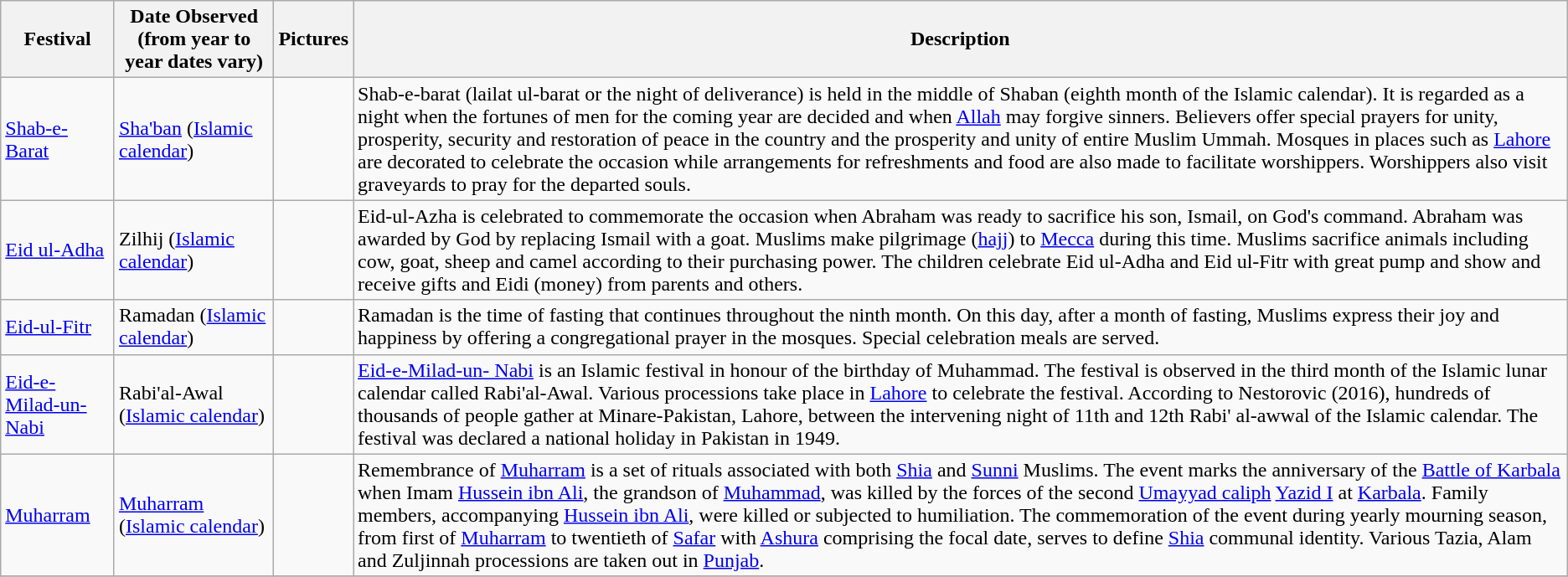<table class="wikitable sortable plainlinks">
<tr>
<th>Festival</th>
<th>Date Observed (from year to year dates vary)</th>
<th>Pictures</th>
<th>Description</th>
</tr>
<tr ->
<td><a href='#'>Shab-e-Barat</a></td>
<td><a href='#'>Sha'ban</a> (<a href='#'>Islamic calendar</a>)</td>
<td></td>
<td>Shab-e-barat (lailat ul-barat or the night of deliverance) is held in the middle of Shaban (eighth month of the Islamic calendar). It is regarded as a night when the fortunes of men for the coming year are decided and when <a href='#'>Allah</a> may forgive sinners. Believers offer special prayers for unity, prosperity, security and restoration of peace in the country and the prosperity and unity of entire Muslim Ummah. Mosques in places such as <a href='#'>Lahore</a> are decorated to celebrate the occasion while arrangements for refreshments and food are also made to facilitate worshippers. Worshippers also visit graveyards to pray for the departed souls.</td>
</tr>
<tr ->
<td><a href='#'>Eid ul-Adha</a></td>
<td>Zilhij (<a href='#'>Islamic calendar</a>)</td>
<td></td>
<td>Eid-ul-Azha is celebrated to commemorate the occasion when Abraham was ready to sacrifice his son, Ismail, on God's command. Abraham was awarded by God by replacing Ismail with a goat.  Muslims make pilgrimage (<a href='#'>hajj</a>) to <a href='#'>Mecca</a> during this time. Muslims sacrifice animals including cow, goat, sheep and camel according to their purchasing power. The children celebrate Eid ul-Adha and Eid ul-Fitr with great pump and show and receive gifts and Eidi (money) from parents and others.</td>
</tr>
<tr ->
<td><a href='#'>Eid-ul-Fitr</a></td>
<td>Ramadan (<a href='#'>Islamic calendar</a>)</td>
<td></td>
<td>Ramadan is the time of fasting that continues throughout the ninth month. On this day, after a month of fasting, Muslims express their joy and happiness by offering a congregational prayer in the mosques. Special celebration meals are served.</td>
</tr>
<tr ->
<td><a href='#'>Eid-e-Milad-un- Nabi</a></td>
<td>Rabi'al-Awal  (<a href='#'>Islamic calendar</a>)</td>
<td></td>
<td><a href='#'>Eid-e-Milad-un- Nabi</a> is an Islamic festival in honour of the birthday of Muhammad.  The festival is observed in the third month of the Islamic lunar calendar called Rabi'al-Awal. Various processions take place in <a href='#'>Lahore</a> to celebrate the festival. According to Nestorovic (2016),  hundreds of thousands of people gather at Minare-Pakistan, Lahore, between the intervening night of 11th and 12th Rabi' al-awwal of the Islamic calendar. The festival was declared a national holiday in Pakistan in 1949.</td>
</tr>
<tr ->
<td><a href='#'>Muharram</a></td>
<td><a href='#'>Muharram</a> (<a href='#'>Islamic calendar</a>)</td>
<td></td>
<td>Remembrance of <a href='#'>Muharram</a> is a set of rituals associated with both <a href='#'>Shia</a> and <a href='#'>Sunni</a> Muslims. The event marks the anniversary of the <a href='#'>Battle of Karbala</a> when Imam <a href='#'>Hussein ibn Ali</a>, the grandson of <a href='#'>Muhammad</a>, was killed by the forces of the second <a href='#'>Umayyad caliph</a> <a href='#'>Yazid I</a> at <a href='#'>Karbala</a>. Family members, accompanying <a href='#'>Hussein ibn Ali</a>, were killed or subjected to humiliation.  The commemoration of the event during yearly mourning season, from first of <a href='#'>Muharram</a> to twentieth of <a href='#'>Safar</a> with <a href='#'>Ashura</a> comprising the focal date, serves to define <a href='#'>Shia</a> communal identity.  Various Tazia, Alam and Zuljinnah processions are taken out in <a href='#'>Punjab</a>.</td>
</tr>
<tr ->
</tr>
</table>
